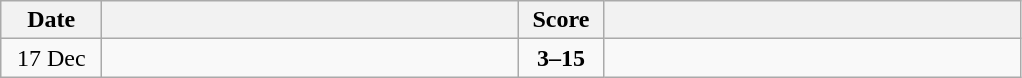<table class="wikitable" style="text-align: center;">
<tr>
<th width="60">Date</th>
<th align="right" width="270"></th>
<th width="50">Score</th>
<th align="left" width="270"></th>
</tr>
<tr>
<td>17 Dec</td>
<td align=left></td>
<td align=center><strong>3–15</strong></td>
<td align=left><strong></strong></td>
</tr>
</table>
